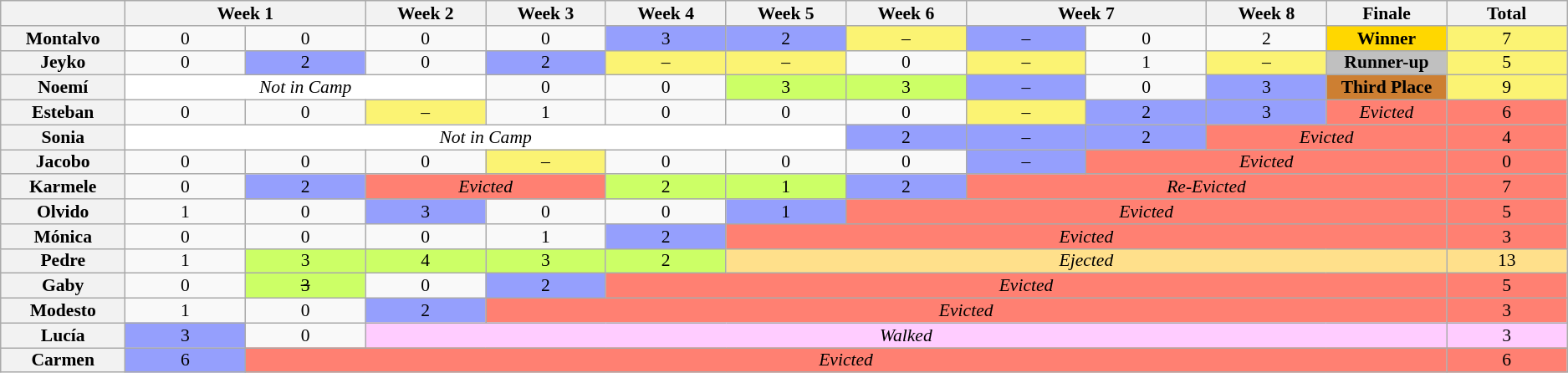<table class="wikitable" style="text-align:center; font-size:90%; line-height:13px">
<tr>
<th style="width:5%"></th>
<th style="width:10%" colspan=2>Week 1</th>
<th style="width:5%">Week 2</th>
<th style="width:5%">Week 3</th>
<th style="width:5%">Week 4</th>
<th style="width:5%">Week 5</th>
<th style="width:5%">Week 6</th>
<th style="width:10%" colspan=2>Week 7</th>
<th style="width:5%">Week 8</th>
<th style="width:5%">Finale</th>
<th style="width:5%">Total</th>
</tr>
<tr>
<th>Montalvo</th>
<td>0</td>
<td>0</td>
<td>0</td>
<td>0</td>
<td style="background:#959ffd">3</td>
<td style="background:#959ffd">2</td>
<td style="background:#FBF373">–</td>
<td style="background:#959ffd">–</td>
<td>0</td>
<td>2</td>
<td style="background:Gold"><strong>Winner</strong></td>
<td style="background:#FBF373">7</td>
</tr>
<tr>
<th>Jeyko</th>
<td>0</td>
<td style="background:#959ffd">2</td>
<td>0</td>
<td style="background:#959ffd">2</td>
<td style="background:#FBF373">–</td>
<td style="background:#FBF373">–</td>
<td>0</td>
<td style="background:#FBF373">–</td>
<td>1</td>
<td style="background:#FBF373">–</td>
<td style="background:Silver"><strong>Runner-up</strong></td>
<td style="background:#FBF373">5</td>
</tr>
<tr>
<th>Noemí</th>
<td colspan=3 style="background:#fff"><em>Not in Camp</em></td>
<td>0</td>
<td>0</td>
<td style="background:#ccff66">3</td>
<td style="background:#ccff66">3</td>
<td style="background:#959ffd">–</td>
<td>0</td>
<td style="background:#959ffd">3</td>
<td style="background:#CD7F32"><strong>Third Place</strong></td>
<td style="background:#FBF373">9</td>
</tr>
<tr>
<th>Esteban</th>
<td>0</td>
<td>0</td>
<td style="background:#FBF373">–</td>
<td>1</td>
<td>0</td>
<td>0</td>
<td>0</td>
<td style="background:#FBF373">–</td>
<td style="background:#959ffd">2</td>
<td style="background:#959ffd">3</td>
<td style="background:#FF8072"><em>Evicted</em></td>
<td style="background:#FF8072">6</td>
</tr>
<tr>
<th>Sonia</th>
<td colspan=6 style="background:#fff"><em>Not in Camp</em></td>
<td style="background:#959ffd">2</td>
<td style="background:#959ffd">–</td>
<td style="background:#959ffd">2</td>
<td colspan=2 style="background:#FF8072"><em>Evicted</em></td>
<td style="background:#FF8072">4</td>
</tr>
<tr>
<th>Jacobo</th>
<td>0</td>
<td>0</td>
<td>0</td>
<td style="background:#FBF373">–</td>
<td>0</td>
<td>0</td>
<td>0</td>
<td style="background:#959ffd">–</td>
<td colspan=3 style="background:#FF8072"><em>Evicted</em></td>
<td style="background:#FF8072">0</td>
</tr>
<tr>
<th>Karmele</th>
<td>0</td>
<td style="background:#959ffd">2</td>
<td colspan=2 style="background:#FF8072"><em>Evicted</em></td>
<td style="background:#ccff66">2</td>
<td style="background:#ccff66">1</td>
<td style="background:#959ffd">2</td>
<td colspan=4 style="background:#FF8072"><em>Re-Evicted</em></td>
<td style="background:#FF8072">7</td>
</tr>
<tr>
<th>Olvido</th>
<td>1</td>
<td>0</td>
<td style="background:#959ffd">3</td>
<td>0</td>
<td>0</td>
<td style="background:#959ffd">1</td>
<td colspan=5 style="background:#FF8072"><em>Evicted</em></td>
<td style="background:#FF8072">5</td>
</tr>
<tr>
<th>Mónica</th>
<td>0</td>
<td>0</td>
<td>0</td>
<td>1</td>
<td style="background:#959ffd">2</td>
<td colspan=6 style="background:#FF8072"><em>Evicted</em></td>
<td style="background:#FF8072">3</td>
</tr>
<tr>
<th>Pedre</th>
<td>1</td>
<td style="background:#ccff66">3</td>
<td style="background:#ccff66">4</td>
<td style="background:#ccff66">3</td>
<td style="background:#ccff66">2</td>
<td colspan=6 style="background:#ffe08b"><em>Ejected</em></td>
<td style="background:#ffe08b">13</td>
</tr>
<tr>
<th>Gaby</th>
<td>0</td>
<td style="background:#ccff66"><s>3</s></td>
<td>0</td>
<td style="background:#959ffd">2</td>
<td colspan=7 style="background:#FF8072"><em>Evicted</em></td>
<td style="background:#FF8072">5</td>
</tr>
<tr>
<th>Modesto</th>
<td>1</td>
<td>0</td>
<td style="background:#959ffd">2</td>
<td colspan=8 style="background:#FF8072"><em>Evicted</em></td>
<td style="background:#FF8072">3</td>
</tr>
<tr>
<th>Lucía</th>
<td style="background:#959ffd">3</td>
<td>0</td>
<td colspan=9 style="background:#FFCCFF"><em>Walked</em></td>
<td style="background:#FFCCFF">3</td>
</tr>
<tr>
<th>Carmen</th>
<td style="background:#959ffd">6</td>
<td colspan=10 style="background:#FF8072"><em>Evicted</em></td>
<td style="background:#FF8072">6</td>
</tr>
</table>
